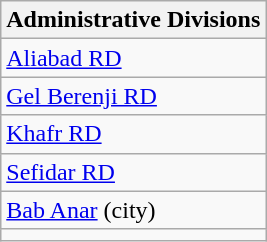<table class="wikitable">
<tr>
<th>Administrative Divisions</th>
</tr>
<tr>
<td><a href='#'>Aliabad RD</a></td>
</tr>
<tr>
<td><a href='#'>Gel Berenji RD</a></td>
</tr>
<tr>
<td><a href='#'>Khafr RD</a></td>
</tr>
<tr>
<td><a href='#'>Sefidar RD</a></td>
</tr>
<tr>
<td><a href='#'>Bab Anar</a> (city)</td>
</tr>
<tr>
<td colspan=1></td>
</tr>
</table>
